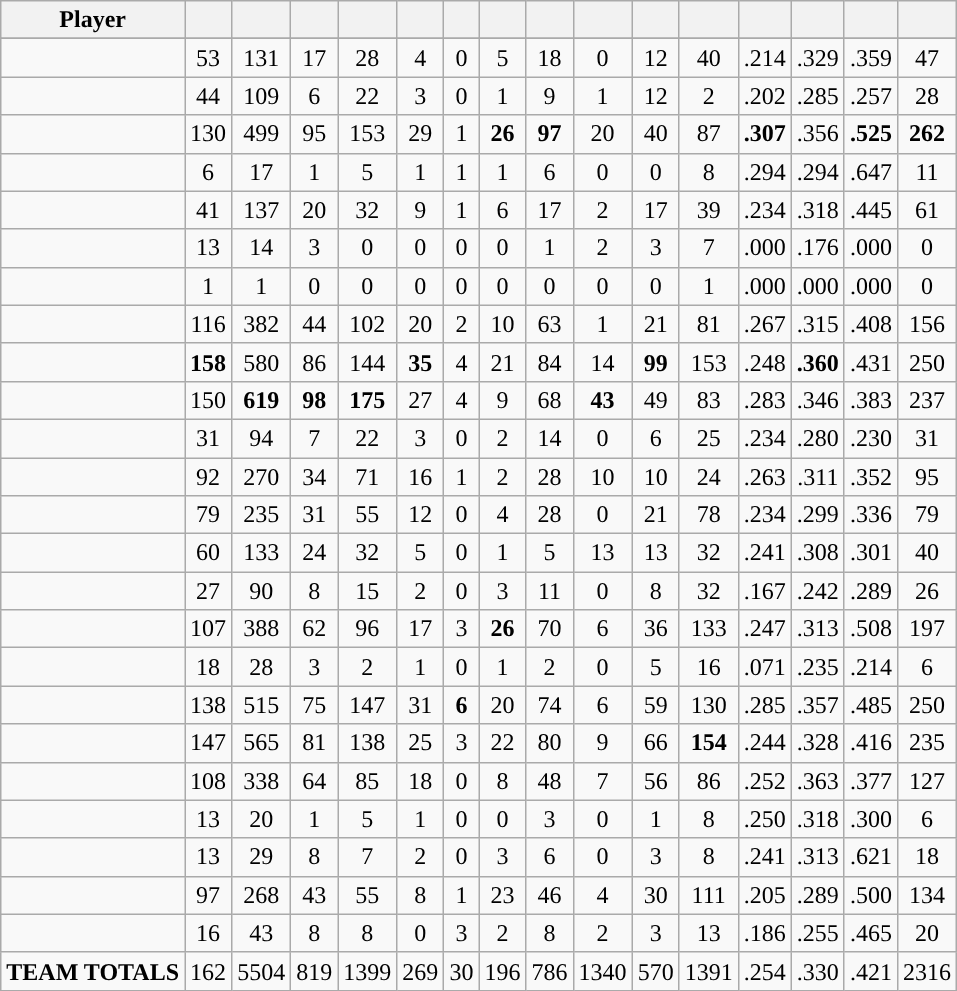<table class="wikitable sortable" style="text-align:center;">
<tr>
<th>Player</th>
<th></th>
<th></th>
<th></th>
<th></th>
<th></th>
<th></th>
<th></th>
<th></th>
<th></th>
<th></th>
<th></th>
<th></th>
<th></th>
<th></th>
<th></th>
</tr>
<tr>
</tr>
<tr>
<td align=left></td>
<td>53</td>
<td>131</td>
<td>17</td>
<td>28</td>
<td>4</td>
<td>0</td>
<td>5</td>
<td>18</td>
<td>0</td>
<td>12</td>
<td>40</td>
<td>.214</td>
<td>.329</td>
<td>.359</td>
<td>47</td>
</tr>
<tr>
<td align=left></td>
<td>44</td>
<td>109</td>
<td>6</td>
<td>22</td>
<td>3</td>
<td>0</td>
<td>1</td>
<td>9</td>
<td>1</td>
<td>12</td>
<td>2</td>
<td>.202</td>
<td>.285</td>
<td>.257</td>
<td>28</td>
</tr>
<tr>
<td align=left></td>
<td>130</td>
<td>499</td>
<td>95</td>
<td>153</td>
<td>29</td>
<td>1</td>
<td><strong>26</strong></td>
<td><strong>97</strong></td>
<td>20</td>
<td>40</td>
<td>87</td>
<td><strong>.307</strong></td>
<td>.356</td>
<td><strong>.525</strong></td>
<td><strong>262</strong></td>
</tr>
<tr>
<td align=left></td>
<td>6</td>
<td>17</td>
<td>1</td>
<td>5</td>
<td>1</td>
<td>1</td>
<td>1</td>
<td>6</td>
<td>0</td>
<td>0</td>
<td>8</td>
<td>.294</td>
<td>.294</td>
<td>.647</td>
<td>11</td>
</tr>
<tr>
<td align=left></td>
<td>41</td>
<td>137</td>
<td>20</td>
<td>32</td>
<td>9</td>
<td>1</td>
<td>6</td>
<td>17</td>
<td>2</td>
<td>17</td>
<td>39</td>
<td>.234</td>
<td>.318</td>
<td>.445</td>
<td>61</td>
</tr>
<tr>
<td align=left></td>
<td>13</td>
<td>14</td>
<td>3</td>
<td>0</td>
<td>0</td>
<td>0</td>
<td>0</td>
<td>1</td>
<td>2</td>
<td>3</td>
<td>7</td>
<td>.000</td>
<td>.176</td>
<td>.000</td>
<td>0</td>
</tr>
<tr>
<td align=left></td>
<td>1</td>
<td>1</td>
<td>0</td>
<td>0</td>
<td>0</td>
<td>0</td>
<td>0</td>
<td>0</td>
<td>0</td>
<td>0</td>
<td>1</td>
<td>.000</td>
<td>.000</td>
<td>.000</td>
<td>0</td>
</tr>
<tr>
<td align=left></td>
<td>116</td>
<td>382</td>
<td>44</td>
<td>102</td>
<td>20</td>
<td>2</td>
<td>10</td>
<td>63</td>
<td>1</td>
<td>21</td>
<td>81</td>
<td>.267</td>
<td>.315</td>
<td>.408</td>
<td>156</td>
</tr>
<tr>
<td align=left></td>
<td><strong>158</strong></td>
<td>580</td>
<td>86</td>
<td>144</td>
<td><strong>35</strong></td>
<td>4</td>
<td>21</td>
<td>84</td>
<td>14</td>
<td><strong>99</strong></td>
<td>153</td>
<td>.248</td>
<td><strong>.360</strong></td>
<td>.431</td>
<td>250</td>
</tr>
<tr>
<td align=left></td>
<td>150</td>
<td><strong>619</strong></td>
<td><strong>98</strong></td>
<td><strong>175</strong></td>
<td>27</td>
<td>4</td>
<td>9</td>
<td>68</td>
<td><strong>43</strong></td>
<td>49</td>
<td>83</td>
<td>.283</td>
<td>.346</td>
<td>.383</td>
<td>237</td>
</tr>
<tr>
<td align=left></td>
<td>31</td>
<td>94</td>
<td>7</td>
<td>22</td>
<td>3</td>
<td>0</td>
<td>2</td>
<td>14</td>
<td>0</td>
<td>6</td>
<td>25</td>
<td>.234</td>
<td>.280</td>
<td>.230</td>
<td>31</td>
</tr>
<tr>
<td align=left></td>
<td>92</td>
<td>270</td>
<td>34</td>
<td>71</td>
<td>16</td>
<td>1</td>
<td>2</td>
<td>28</td>
<td>10</td>
<td>10</td>
<td>24</td>
<td>.263</td>
<td>.311</td>
<td>.352</td>
<td>95</td>
</tr>
<tr>
<td align=left></td>
<td>79</td>
<td>235</td>
<td>31</td>
<td>55</td>
<td>12</td>
<td>0</td>
<td>4</td>
<td>28</td>
<td>0</td>
<td>21</td>
<td>78</td>
<td>.234</td>
<td>.299</td>
<td>.336</td>
<td>79</td>
</tr>
<tr>
<td align=left></td>
<td>60</td>
<td>133</td>
<td>24</td>
<td>32</td>
<td>5</td>
<td>0</td>
<td>1</td>
<td>5</td>
<td>13</td>
<td>13</td>
<td>32</td>
<td>.241</td>
<td>.308</td>
<td>.301</td>
<td>40</td>
</tr>
<tr>
<td align=left></td>
<td>27</td>
<td>90</td>
<td>8</td>
<td>15</td>
<td>2</td>
<td>0</td>
<td>3</td>
<td>11</td>
<td>0</td>
<td>8</td>
<td>32</td>
<td>.167</td>
<td>.242</td>
<td>.289</td>
<td>26</td>
</tr>
<tr>
<td align=left></td>
<td>107</td>
<td>388</td>
<td>62</td>
<td>96</td>
<td>17</td>
<td>3</td>
<td><strong>26</strong></td>
<td>70</td>
<td>6</td>
<td>36</td>
<td>133</td>
<td>.247</td>
<td>.313</td>
<td>.508</td>
<td>197</td>
</tr>
<tr>
<td align=left></td>
<td>18</td>
<td>28</td>
<td>3</td>
<td>2</td>
<td>1</td>
<td>0</td>
<td>1</td>
<td>2</td>
<td>0</td>
<td>5</td>
<td>16</td>
<td>.071</td>
<td>.235</td>
<td>.214</td>
<td>6</td>
</tr>
<tr>
<td align=left></td>
<td>138</td>
<td>515</td>
<td>75</td>
<td>147</td>
<td>31</td>
<td><strong>6</strong></td>
<td>20</td>
<td>74</td>
<td>6</td>
<td>59</td>
<td>130</td>
<td>.285</td>
<td>.357</td>
<td>.485</td>
<td>250</td>
</tr>
<tr>
<td align=left></td>
<td>147</td>
<td>565</td>
<td>81</td>
<td>138</td>
<td>25</td>
<td>3</td>
<td>22</td>
<td>80</td>
<td>9</td>
<td>66</td>
<td><strong>154</strong></td>
<td>.244</td>
<td>.328</td>
<td>.416</td>
<td>235</td>
</tr>
<tr>
<td align=left></td>
<td>108</td>
<td>338</td>
<td>64</td>
<td>85</td>
<td>18</td>
<td>0</td>
<td>8</td>
<td>48</td>
<td>7</td>
<td>56</td>
<td>86</td>
<td>.252</td>
<td>.363</td>
<td>.377</td>
<td>127</td>
</tr>
<tr>
<td align=left></td>
<td>13</td>
<td>20</td>
<td>1</td>
<td>5</td>
<td>1</td>
<td>0</td>
<td>0</td>
<td>3</td>
<td>0</td>
<td>1</td>
<td>8</td>
<td>.250</td>
<td>.318</td>
<td>.300</td>
<td>6</td>
</tr>
<tr>
<td align=left></td>
<td>13</td>
<td>29</td>
<td>8</td>
<td>7</td>
<td>2</td>
<td>0</td>
<td>3</td>
<td>6</td>
<td>0</td>
<td>3</td>
<td>8</td>
<td>.241</td>
<td>.313</td>
<td>.621</td>
<td>18</td>
</tr>
<tr>
<td align=left></td>
<td>97</td>
<td>268</td>
<td>43</td>
<td>55</td>
<td>8</td>
<td>1</td>
<td>23</td>
<td>46</td>
<td>4</td>
<td>30</td>
<td>111</td>
<td>.205</td>
<td>.289</td>
<td>.500</td>
<td>134</td>
</tr>
<tr>
<td align=left></td>
<td>16</td>
<td>43</td>
<td>8</td>
<td>8</td>
<td>0</td>
<td>3</td>
<td>2</td>
<td>8</td>
<td>2</td>
<td>3</td>
<td>13</td>
<td>.186</td>
<td>.255</td>
<td>.465</td>
<td>20</td>
</tr>
<tr class="sortbottom">
<td align="left"><strong>TEAM TOTALS</strong></td>
<td>162</td>
<td>5504</td>
<td>819</td>
<td>1399</td>
<td>269</td>
<td>30</td>
<td>196</td>
<td>786</td>
<td>1340</td>
<td>570</td>
<td>1391</td>
<td>.254</td>
<td>.330</td>
<td>.421</td>
<td>2316</td>
</tr>
</table>
